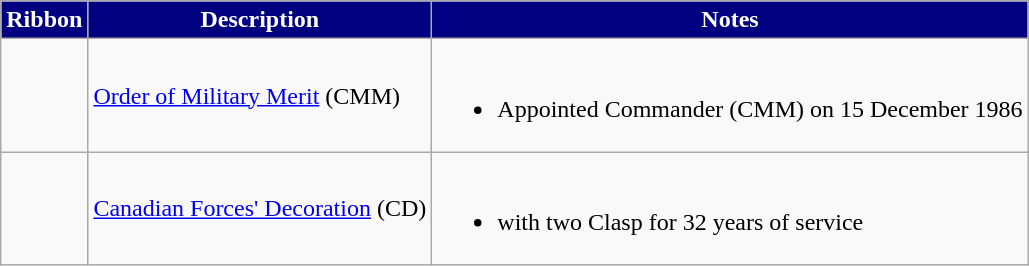<table class="wikitable">
<tr style="background:Navy;color:White" align="center">
<td><strong>Ribbon</strong></td>
<td><strong>Description</strong></td>
<td><strong>Notes</strong></td>
</tr>
<tr>
<td></td>
<td><a href='#'>Order of Military Merit</a> (CMM)</td>
<td><br><ul><li>Appointed Commander (CMM) on 15 December 1986</li></ul></td>
</tr>
<tr>
<td></td>
<td><a href='#'>Canadian Forces' Decoration</a> (CD)</td>
<td><br><ul><li>with two Clasp for 32 years of service</li></ul></td>
</tr>
</table>
